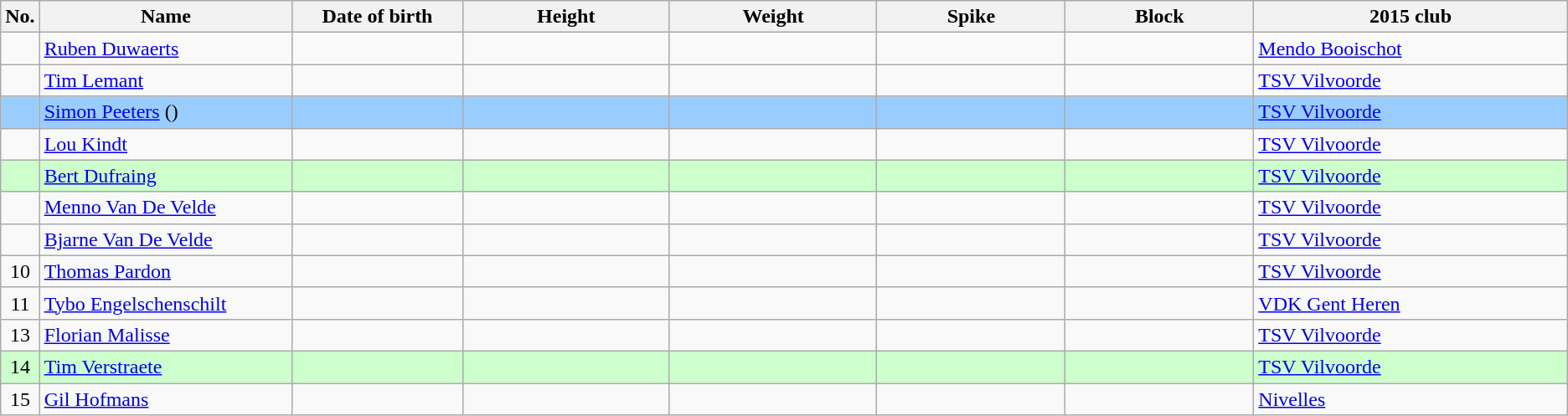<table class="wikitable sortable" style="text-align:center;">
<tr>
<th>No.</th>
<th style="width:13em">Name</th>
<th style="width:9em">Date of birth</th>
<th style="width:11em">Height</th>
<th style="width:11em">Weight</th>
<th style="width:10em">Spike</th>
<th style="width:10em">Block</th>
<th style="width:17em">2015 club</th>
</tr>
<tr>
<td></td>
<td align=left><a href='#'>Ruben Duwaerts</a></td>
<td align=right></td>
<td></td>
<td></td>
<td></td>
<td></td>
<td align=left> <a href='#'>Mendo Booischot</a></td>
</tr>
<tr>
<td></td>
<td align=left><a href='#'>Tim Lemant</a></td>
<td align=right></td>
<td></td>
<td></td>
<td></td>
<td></td>
<td align=left> <a href='#'>TSV Vilvoorde</a></td>
</tr>
<tr bgcolor=#9acdff>
<td></td>
<td align=left><a href='#'>Simon Peeters</a> ()</td>
<td align=right></td>
<td></td>
<td></td>
<td></td>
<td></td>
<td align=left> <a href='#'>TSV Vilvoorde</a></td>
</tr>
<tr>
<td></td>
<td align=left><a href='#'>Lou Kindt</a></td>
<td align=right></td>
<td></td>
<td></td>
<td></td>
<td></td>
<td align=left> <a href='#'>TSV Vilvoorde</a></td>
</tr>
<tr bgcolor=#ccffcc>
<td></td>
<td align=left><a href='#'>Bert Dufraing</a></td>
<td align=right></td>
<td></td>
<td></td>
<td></td>
<td></td>
<td align=left> <a href='#'>TSV Vilvoorde</a></td>
</tr>
<tr>
<td></td>
<td align=left><a href='#'>Menno Van De Velde</a></td>
<td align=right></td>
<td></td>
<td></td>
<td></td>
<td></td>
<td align=left> <a href='#'>TSV Vilvoorde</a></td>
</tr>
<tr>
<td></td>
<td align=left><a href='#'>Bjarne Van De Velde</a></td>
<td align=right></td>
<td></td>
<td></td>
<td></td>
<td></td>
<td align=left> <a href='#'>TSV Vilvoorde</a></td>
</tr>
<tr>
<td>10</td>
<td align=left><a href='#'>Thomas Pardon</a></td>
<td align=right></td>
<td></td>
<td></td>
<td></td>
<td></td>
<td align=left> <a href='#'>TSV Vilvoorde</a></td>
</tr>
<tr>
<td>11</td>
<td align=left><a href='#'>Tybo Engelschenschilt</a></td>
<td align=right></td>
<td></td>
<td></td>
<td></td>
<td></td>
<td align=left> <a href='#'>VDK Gent Heren</a></td>
</tr>
<tr>
<td>13</td>
<td align=left><a href='#'>Florian Malisse</a></td>
<td align=right></td>
<td></td>
<td></td>
<td></td>
<td></td>
<td align=left> <a href='#'>TSV Vilvoorde</a></td>
</tr>
<tr bgcolor=#ccffcc>
<td>14</td>
<td align=left><a href='#'>Tim Verstraete</a></td>
<td align=right></td>
<td></td>
<td></td>
<td></td>
<td></td>
<td align=left> <a href='#'>TSV Vilvoorde</a></td>
</tr>
<tr>
<td>15</td>
<td align=left><a href='#'>Gil Hofmans</a></td>
<td align=right></td>
<td></td>
<td></td>
<td></td>
<td></td>
<td align=left> <a href='#'>Nivelles</a></td>
</tr>
</table>
